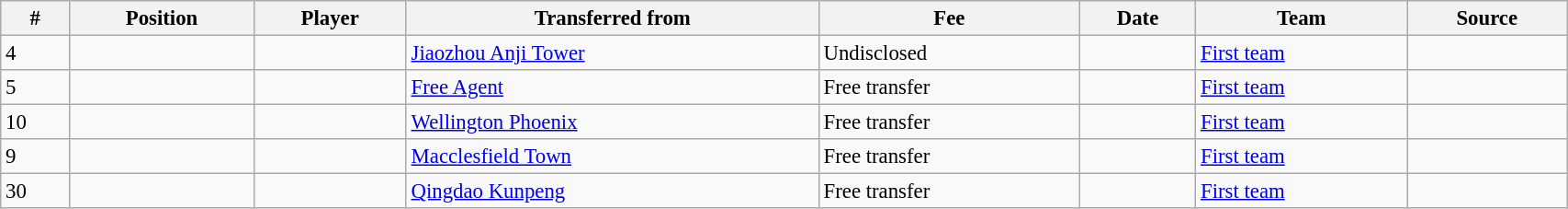<table class="wikitable sortable" style="width:90%; text-align:center; font-size:95%; text-align:left;">
<tr>
<th><strong>#</strong></th>
<th><strong>Position </strong></th>
<th><strong>Player </strong></th>
<th><strong>Transferred from</strong></th>
<th><strong>Fee </strong></th>
<th><strong>Date</strong></th>
<th><strong>Team</strong></th>
<th><strong>Source</strong></th>
</tr>
<tr>
<td>4</td>
<td></td>
<td></td>
<td> <a href='#'>Jiaozhou Anji Tower</a></td>
<td>Undisclosed</td>
<td></td>
<td><a href='#'>First team</a></td>
<td></td>
</tr>
<tr>
<td>5</td>
<td></td>
<td></td>
<td><a href='#'>Free Agent</a></td>
<td>Free transfer</td>
<td></td>
<td><a href='#'>First team</a></td>
<td></td>
</tr>
<tr>
<td>10</td>
<td></td>
<td></td>
<td> <a href='#'>Wellington Phoenix</a></td>
<td>Free transfer</td>
<td></td>
<td><a href='#'>First team</a></td>
<td></td>
</tr>
<tr>
<td>9</td>
<td></td>
<td></td>
<td> <a href='#'>Macclesfield Town</a></td>
<td>Free transfer</td>
<td></td>
<td><a href='#'>First team</a></td>
<td></td>
</tr>
<tr>
<td>30</td>
<td></td>
<td></td>
<td> <a href='#'>Qingdao Kunpeng</a></td>
<td>Free transfer</td>
<td></td>
<td><a href='#'>First team</a></td>
<td></td>
</tr>
</table>
